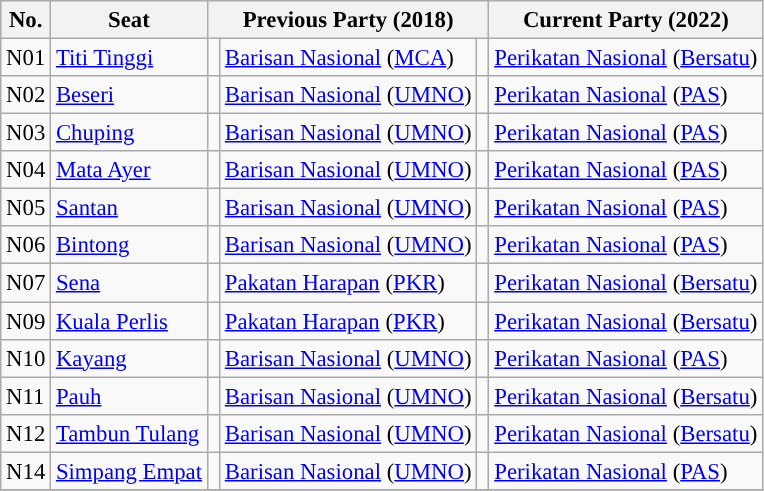<table class="wikitable sortable" style="font-size:95%;">
<tr>
<th scope="col">No.</th>
<th scope="col">Seat</th>
<th colspan="3" scope="col">Previous Party (2018)</th>
<th colspan="3" scope="col">Current Party (2022)</th>
</tr>
<tr>
<td>N01</td>
<td><a href='#'>Titi Tinggi</a></td>
<td width="1"></td>
<td><a href='#'>Barisan Nasional</a> (<a href='#'>MCA</a>)</td>
<td width="1"></td>
<td><a href='#'>Perikatan Nasional</a> (<a href='#'>Bersatu</a>)</td>
</tr>
<tr>
<td>N02</td>
<td><a href='#'>Beseri</a></td>
<td width="1"></td>
<td><a href='#'>Barisan Nasional</a> (<a href='#'>UMNO</a>)</td>
<td width="1"></td>
<td><a href='#'>Perikatan Nasional</a> (<a href='#'>PAS</a>)</td>
</tr>
<tr>
<td>N03</td>
<td><a href='#'>Chuping</a></td>
<td width="1"></td>
<td><a href='#'>Barisan Nasional</a> (<a href='#'>UMNO</a>)</td>
<td width="1"></td>
<td><a href='#'>Perikatan Nasional</a> (<a href='#'>PAS</a>)</td>
</tr>
<tr>
<td>N04</td>
<td><a href='#'>Mata Ayer</a></td>
<td width="1"></td>
<td><a href='#'>Barisan Nasional</a> (<a href='#'>UMNO</a>)</td>
<td width="1"></td>
<td><a href='#'>Perikatan Nasional</a> (<a href='#'>PAS</a>)</td>
</tr>
<tr>
<td>N05</td>
<td><a href='#'>Santan</a></td>
<td width="1"></td>
<td><a href='#'>Barisan Nasional</a> (<a href='#'>UMNO</a>)</td>
<td width="1"></td>
<td><a href='#'>Perikatan Nasional</a> (<a href='#'>PAS</a>)</td>
</tr>
<tr>
<td>N06</td>
<td><a href='#'>Bintong</a></td>
<td width="1"></td>
<td><a href='#'>Barisan Nasional</a> (<a href='#'>UMNO</a>)</td>
<td width="1"></td>
<td><a href='#'>Perikatan Nasional</a> (<a href='#'>PAS</a>)</td>
</tr>
<tr>
<td>N07</td>
<td><a href='#'>Sena</a></td>
<td width="1"></td>
<td><a href='#'>Pakatan Harapan</a> (<a href='#'>PKR</a>)</td>
<td width="1"></td>
<td><a href='#'>Perikatan Nasional</a> (<a href='#'>Bersatu</a>)</td>
</tr>
<tr>
<td>N09</td>
<td><a href='#'>Kuala Perlis</a></td>
<td width="1"></td>
<td><a href='#'>Pakatan Harapan</a> (<a href='#'>PKR</a>)</td>
<td width="1"></td>
<td><a href='#'>Perikatan Nasional</a> (<a href='#'>Bersatu</a>)</td>
</tr>
<tr>
<td>N10</td>
<td><a href='#'>Kayang</a></td>
<td width="1"></td>
<td><a href='#'>Barisan Nasional</a> (<a href='#'>UMNO</a>)</td>
<td width="1"></td>
<td><a href='#'>Perikatan Nasional</a> (<a href='#'>PAS</a>)</td>
</tr>
<tr>
<td>N11</td>
<td><a href='#'>Pauh</a></td>
<td width="1"></td>
<td><a href='#'>Barisan Nasional</a> (<a href='#'>UMNO</a>)</td>
<td width="1"></td>
<td><a href='#'>Perikatan Nasional</a> (<a href='#'>Bersatu</a>)</td>
</tr>
<tr>
<td>N12</td>
<td><a href='#'>Tambun Tulang</a></td>
<td width="1"></td>
<td><a href='#'>Barisan Nasional</a> (<a href='#'>UMNO</a>)</td>
<td width="1"></td>
<td><a href='#'>Perikatan Nasional</a> (<a href='#'>Bersatu</a>)</td>
</tr>
<tr>
<td>N14</td>
<td><a href='#'>Simpang Empat</a></td>
<td width="1"></td>
<td><a href='#'>Barisan Nasional</a> (<a href='#'>UMNO</a>)</td>
<td width="1"></td>
<td><a href='#'>Perikatan Nasional</a> (<a href='#'>PAS</a>)</td>
</tr>
<tr>
</tr>
</table>
